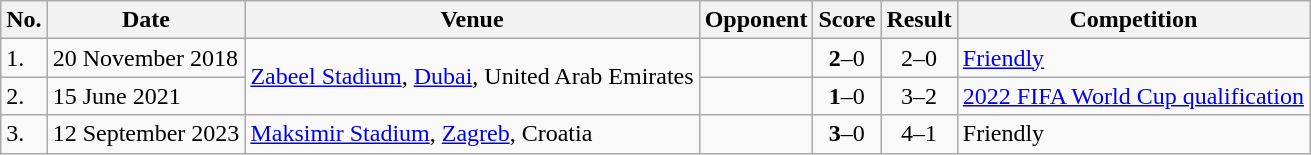<table class="wikitable">
<tr>
<th>No.</th>
<th>Date</th>
<th>Venue</th>
<th>Opponent</th>
<th>Score</th>
<th>Result</th>
<th>Competition</th>
</tr>
<tr>
<td>1.</td>
<td>20 November 2018</td>
<td rowspan=2><a href='#'>Zabeel Stadium</a>, <a href='#'>Dubai</a>, United Arab Emirates</td>
<td></td>
<td align=center><strong>2</strong>–0</td>
<td align=center>2–0</td>
<td><a href='#'>Friendly</a></td>
</tr>
<tr>
<td>2.</td>
<td>15 June 2021</td>
<td></td>
<td align=center><strong>1</strong>–0</td>
<td align=center>3–2</td>
<td><a href='#'>2022 FIFA World Cup qualification</a></td>
</tr>
<tr>
<td>3.</td>
<td>12 September 2023</td>
<td><a href='#'>Maksimir Stadium</a>, <a href='#'>Zagreb</a>, Croatia</td>
<td></td>
<td align=center><strong>3</strong>–0</td>
<td align=center>4–1</td>
<td>Friendly</td>
</tr>
</table>
